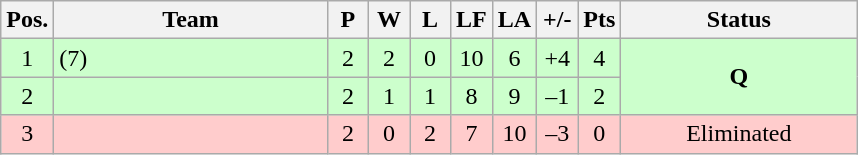<table class="wikitable" style="text-align:center; margin: 1em auto 1em auto, align:left">
<tr>
<th width=20>Pos.</th>
<th width=175>Team</th>
<th width=20>P</th>
<th width=20>W</th>
<th width=20>L</th>
<th width=20>LF</th>
<th width=20>LA</th>
<th width=20>+/-</th>
<th width=20>Pts</th>
<th width=150>Status</th>
</tr>
<tr style="background:#CCFFCC;">
<td>1</td>
<td style="text-align:left;"><strong></strong> (7)</td>
<td>2</td>
<td>2</td>
<td>0</td>
<td>10</td>
<td>6</td>
<td>+4</td>
<td>4</td>
<td rowspan=2><strong>Q</strong></td>
</tr>
<tr style="background:#CCFFCC;">
<td>2</td>
<td style="text-align:left;"><strong></strong></td>
<td>2</td>
<td>1</td>
<td>1</td>
<td>8</td>
<td>9</td>
<td>–1</td>
<td>2</td>
</tr>
<tr style="background:#FFCCCC;">
<td>3</td>
<td style="text-align:left;"></td>
<td>2</td>
<td>0</td>
<td>2</td>
<td>7</td>
<td>10</td>
<td>–3</td>
<td>0</td>
<td>Eliminated</td>
</tr>
</table>
